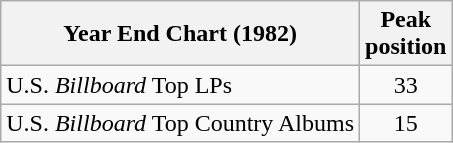<table class="wikitable">
<tr>
<th>Year End Chart (1982)</th>
<th>Peak<br>position</th>
</tr>
<tr>
<td>U.S. <em>Billboard</em> Top LPs</td>
<td align="center">33</td>
</tr>
<tr>
<td>U.S. <em>Billboard</em> Top Country Albums</td>
<td align="center">15</td>
</tr>
</table>
